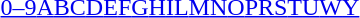<table id="toc" class="toc" summary="Class">
<tr>
<th></th>
</tr>
<tr>
<td style="text-align:center;"><a href='#'>0–9</a><a href='#'>A</a><a href='#'>B</a><a href='#'>C</a><a href='#'>D</a><a href='#'>E</a><a href='#'>F</a><a href='#'>G</a><a href='#'>H</a><a href='#'>I</a><a href='#'>L</a><a href='#'>M</a><a href='#'>N</a><a href='#'>O</a><a href='#'>P</a><a href='#'>R</a><a href='#'>S</a><a href='#'>T</a><a href='#'>U</a><a href='#'>W</a><a href='#'>Y</a></td>
</tr>
</table>
